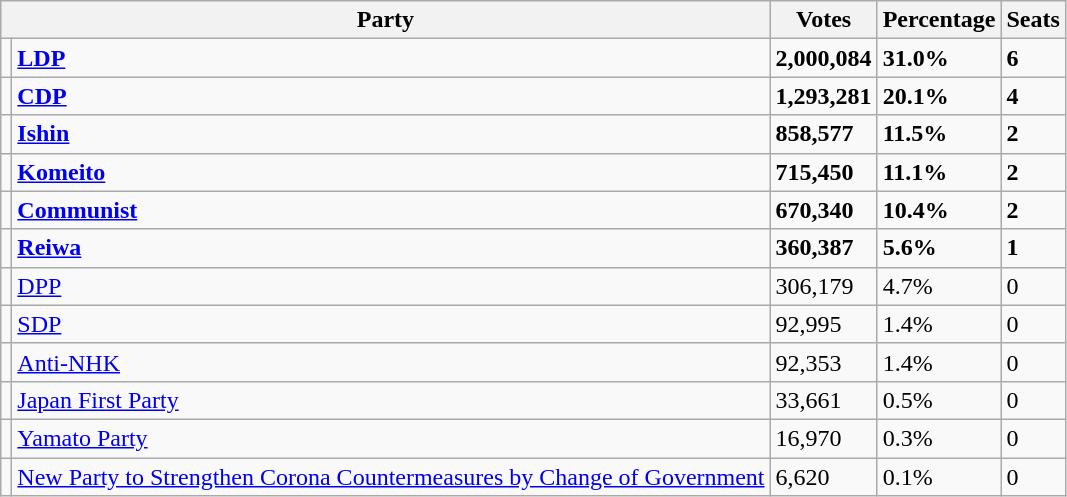<table class="wikitable">
<tr>
<th colspan=2>Party</th>
<th>Votes</th>
<th>Percentage</th>
<th>Seats</th>
</tr>
<tr>
<td bgcolor=></td>
<td><strong><a href='#'>LDP</a></strong></td>
<td><strong>2,000,084</strong></td>
<td><strong>31.0%</strong></td>
<td><strong>6</strong></td>
</tr>
<tr>
<td bgcolor=></td>
<td><strong><a href='#'>CDP</a></strong></td>
<td><strong>1,293,281</strong></td>
<td><strong>20.1%</strong></td>
<td><strong>4</strong></td>
</tr>
<tr>
<td bgcolor=></td>
<td><strong><a href='#'>Ishin</a></strong></td>
<td><strong>858,577</strong></td>
<td><strong>11.5%</strong></td>
<td><strong>2</strong></td>
</tr>
<tr>
<td bgcolor=></td>
<td><strong> <a href='#'>Komeito</a> </strong></td>
<td><strong>715,450</strong></td>
<td><strong>11.1%</strong></td>
<td><strong>2</strong></td>
</tr>
<tr>
<td bgcolor=></td>
<td><strong> <a href='#'>Communist</a> </strong></td>
<td><strong>670,340</strong></td>
<td><strong>10.4%</strong></td>
<td><strong>2</strong></td>
</tr>
<tr>
<td bgcolor=></td>
<td><strong> <a href='#'>Reiwa</a> </strong></td>
<td><strong>360,387</strong></td>
<td><strong>5.6%</strong></td>
<td><strong>1</strong></td>
</tr>
<tr>
<td bgcolor=></td>
<td><a href='#'>DPP</a></td>
<td>306,179</td>
<td>4.7%</td>
<td>0</td>
</tr>
<tr>
<td bgcolor=></td>
<td><a href='#'>SDP</a></td>
<td>92,995</td>
<td>1.4%</td>
<td>0</td>
</tr>
<tr>
<td bgcolor=></td>
<td><a href='#'>Anti-NHK</a></td>
<td>92,353</td>
<td>1.4%</td>
<td>0</td>
</tr>
<tr>
<td bgcolor=></td>
<td><a href='#'>Japan First Party</a></td>
<td>33,661</td>
<td>0.5%</td>
<td>0</td>
</tr>
<tr>
<td bgcolor=></td>
<td><a href='#'>Yamato Party</a></td>
<td>16,970</td>
<td>0.3%</td>
<td>0</td>
</tr>
<tr>
<td bgcolor=></td>
<td><a href='#'>New Party to Strengthen Corona Countermeasures by Change of Government</a></td>
<td>6,620</td>
<td>0.1%</td>
<td>0</td>
</tr>
</table>
